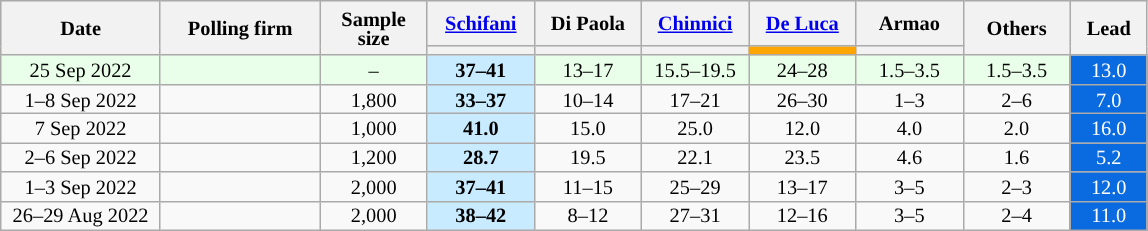<table class="wikitable collapsible collapsed" style="text-align:center;font-size:85%;line-height:13px">
<tr style="height:30px; background-color:#E9E9E9">
<th style="width:100px;" rowspan="2">Date</th>
<th style="width:100px;" rowspan="2">Polling firm</th>
<th style="width:65px;" rowspan="2">Sample size</th>
<th style="width:65px;"><a href='#'>Schifani</a></th>
<th style="width:65px;">Di Paola</th>
<th style="width:65px;"><a href='#'>Chinnici</a></th>
<th style="width:65px;"><a href='#'>De Luca</a></th>
<th style="width:65px;">Armao</th>
<th style="width:65px;" rowspan="2">Others</th>
<th style="width:45px;" rowspan="2">Lead</th>
</tr>
<tr>
<th style="color:inherit;background:"></th>
<th style="color:inherit;background:"></th>
<th style="color:inherit;background:"></th>
<th style="color:inherit;background:orange;"></th>
<th style="color:inherit;background:"></th>
</tr>
<tr style="background:#EAFFEA"|>
<td>25 Sep 2022</td>
<td></td>
<td>–</td>
<td style="background:#C8EBFF"><strong>37–41</strong></td>
<td>13–17</td>
<td>15.5–19.5</td>
<td>24–28</td>
<td>1.5–3.5</td>
<td>1.5–3.5</td>
<td style="background:#0A6BE1; color:white;">13.0</td>
</tr>
<tr>
<td>1–8 Sep 2022</td>
<td></td>
<td>1,800</td>
<td style="background:#C8EBFF"><strong>33–37</strong></td>
<td>10–14</td>
<td>17–21</td>
<td>26–30</td>
<td>1–3</td>
<td>2–6</td>
<td style="background:#0A6BE1; color:white;">7.0</td>
</tr>
<tr>
<td>7 Sep 2022</td>
<td></td>
<td>1,000</td>
<td style="background:#C8EBFF"><strong>41.0</strong></td>
<td>15.0</td>
<td>25.0</td>
<td>12.0</td>
<td>4.0</td>
<td>2.0</td>
<td style="background:#0A6BE1; color:white;">16.0</td>
</tr>
<tr>
<td>2–6 Sep 2022</td>
<td></td>
<td>1,200</td>
<td style="background:#C8EBFF"><strong>28.7</strong></td>
<td>19.5</td>
<td>22.1</td>
<td>23.5</td>
<td>4.6</td>
<td>1.6</td>
<td style="background:#0A6BE1; color:white;">5.2</td>
</tr>
<tr>
<td>1–3 Sep 2022</td>
<td></td>
<td>2,000</td>
<td style="background:#C8EBFF"><strong>37–41</strong></td>
<td>11–15</td>
<td>25–29</td>
<td>13–17</td>
<td>3–5</td>
<td>2–3</td>
<td style="background:#0A6BE1; color:white;">12.0</td>
</tr>
<tr>
<td>26–29 Aug 2022</td>
<td></td>
<td>2,000</td>
<td style="background:#C8EBFF"><strong>38–42</strong></td>
<td>8–12</td>
<td>27–31</td>
<td>12–16</td>
<td>3–5</td>
<td>2–4</td>
<td style="background:#0A6BE1; color:white;">11.0</td>
</tr>
</table>
